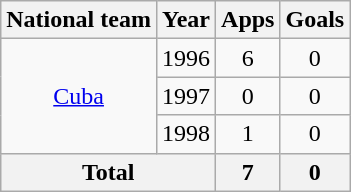<table class="wikitable" style="text-align:center">
<tr>
<th>National team</th>
<th>Year</th>
<th>Apps</th>
<th>Goals</th>
</tr>
<tr>
<td rowspan="3"><a href='#'>Cuba</a></td>
<td>1996</td>
<td>6</td>
<td>0</td>
</tr>
<tr>
<td>1997</td>
<td>0</td>
<td>0</td>
</tr>
<tr>
<td>1998</td>
<td>1</td>
<td>0</td>
</tr>
<tr>
<th colspan=2>Total</th>
<th>7</th>
<th>0</th>
</tr>
</table>
